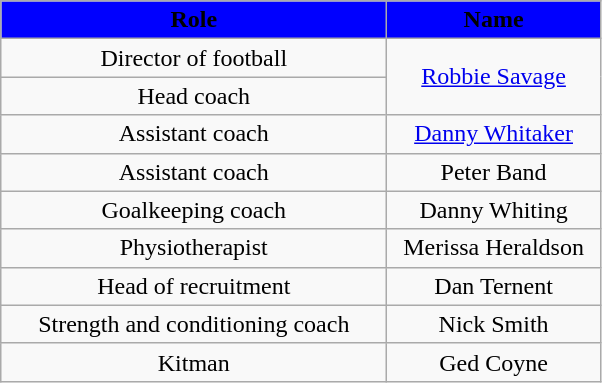<table class="wikitable">
<tr>
<th style="background:#0000ff; width:250px;"><span>Role</span></th>
<th style="background:#0000ff; width:135px;"><span>Name</span></th>
</tr>
<tr>
<td style="text-align:center;">Director of football</td>
<td style="text-align:center;" rowspan=2> <a href='#'>Robbie Savage</a></td>
</tr>
<tr>
<td style="text-align:center;">Head coach</td>
</tr>
<tr>
<td style="text-align:center;">Assistant coach</td>
<td style="text-align:center;"> <a href='#'>Danny Whitaker</a></td>
</tr>
<tr>
<td style="text-align:center;">Assistant coach</td>
<td style="text-align:center;"> Peter Band</td>
</tr>
<tr>
<td style="text-align:center;">Goalkeeping coach</td>
<td style="text-align:center;"> Danny Whiting</td>
</tr>
<tr>
<td style="text-align:center;">Physiotherapist</td>
<td style="text-align:center;"> Merissa Heraldson</td>
</tr>
<tr>
<td style="text-align:center;">Head of recruitment</td>
<td style="text-align:center;"> Dan Ternent</td>
</tr>
<tr>
<td style="text-align:center;">Strength and conditioning coach</td>
<td style="text-align:center;"> Nick Smith</td>
</tr>
<tr>
<td style="text-align:center;">Kitman</td>
<td style="text-align:center;"> Ged Coyne</td>
</tr>
</table>
